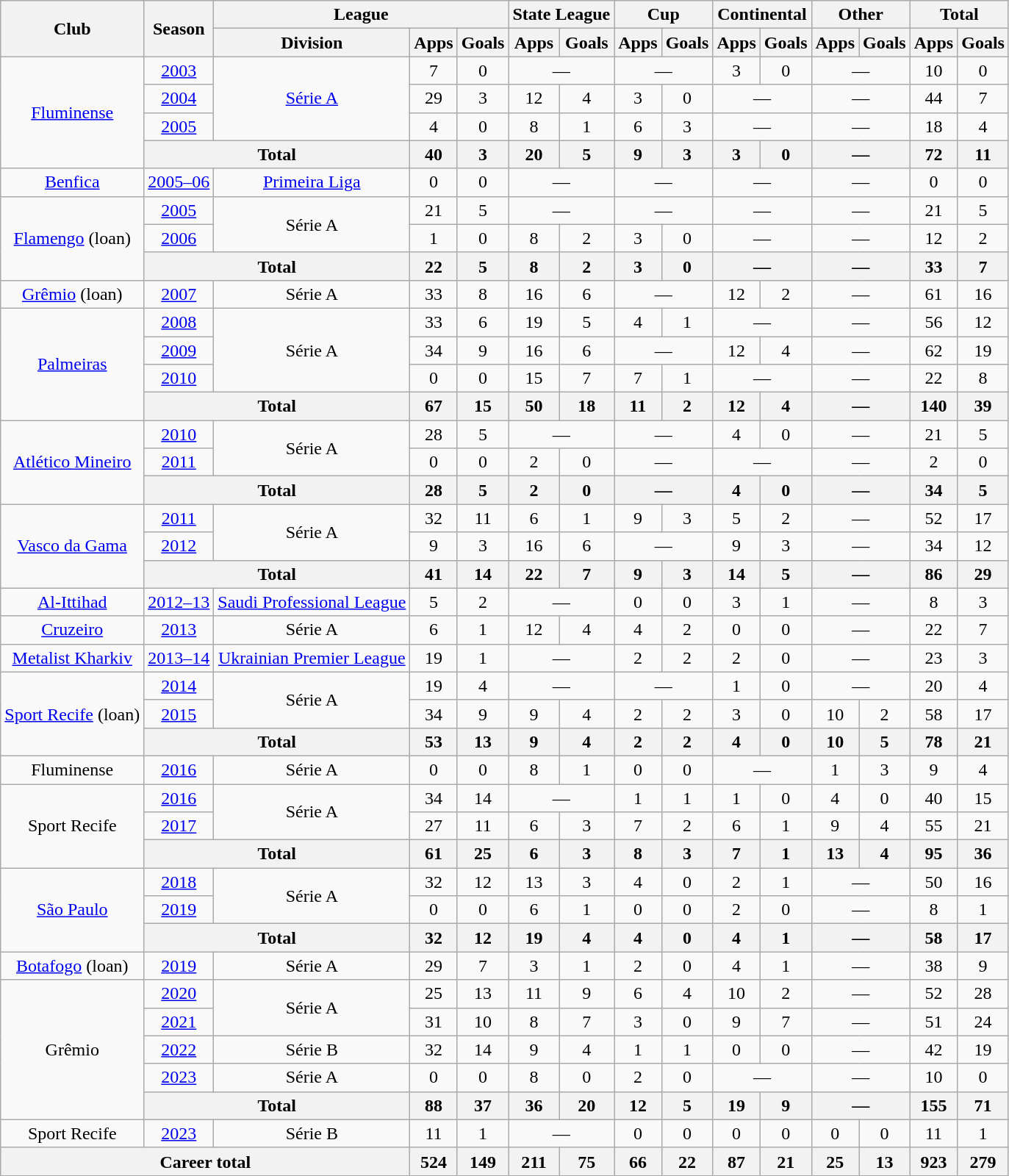<table class="wikitable" style="text-align:center">
<tr>
<th rowspan="2">Club</th>
<th rowspan="2">Season</th>
<th colspan="3">League</th>
<th colspan="2">State League</th>
<th colspan="2">Cup</th>
<th colspan="2">Continental</th>
<th colspan="2">Other</th>
<th colspan="2">Total</th>
</tr>
<tr>
<th>Division</th>
<th>Apps</th>
<th>Goals</th>
<th>Apps</th>
<th>Goals</th>
<th>Apps</th>
<th>Goals</th>
<th>Apps</th>
<th>Goals</th>
<th>Apps</th>
<th>Goals</th>
<th>Apps</th>
<th>Goals</th>
</tr>
<tr>
<td rowspan="4"><a href='#'>Fluminense</a></td>
<td><a href='#'>2003</a></td>
<td rowspan="3"><a href='#'>Série A</a></td>
<td>7</td>
<td>0</td>
<td colspan="2">—</td>
<td colspan="2">—</td>
<td>3</td>
<td>0</td>
<td colspan="2">—</td>
<td>10</td>
<td>0</td>
</tr>
<tr>
<td><a href='#'>2004</a></td>
<td>29</td>
<td>3</td>
<td>12</td>
<td>4</td>
<td>3</td>
<td>0</td>
<td colspan="2">—</td>
<td colspan="2">—</td>
<td>44</td>
<td>7</td>
</tr>
<tr>
<td><a href='#'>2005</a></td>
<td>4</td>
<td>0</td>
<td>8</td>
<td>1</td>
<td>6</td>
<td>3</td>
<td colspan="2">—</td>
<td colspan="2">—</td>
<td>18</td>
<td>4</td>
</tr>
<tr>
<th colspan="2">Total</th>
<th>40</th>
<th>3</th>
<th>20</th>
<th>5</th>
<th>9</th>
<th>3</th>
<th>3</th>
<th>0</th>
<th colspan="2">—</th>
<th>72</th>
<th>11</th>
</tr>
<tr>
<td><a href='#'>Benfica</a></td>
<td><a href='#'>2005–06</a></td>
<td><a href='#'>Primeira Liga</a></td>
<td>0</td>
<td>0</td>
<td colspan="2">—</td>
<td colspan="2">—</td>
<td colspan="2">—</td>
<td colspan="2">—</td>
<td>0</td>
<td>0</td>
</tr>
<tr>
<td rowspan="3"><a href='#'>Flamengo</a> (loan)</td>
<td><a href='#'>2005</a></td>
<td rowspan="2">Série A</td>
<td>21</td>
<td>5</td>
<td colspan="2">—</td>
<td colspan="2">—</td>
<td colspan="2">—</td>
<td colspan="2">—</td>
<td>21</td>
<td>5</td>
</tr>
<tr>
<td><a href='#'>2006</a></td>
<td>1</td>
<td>0</td>
<td>8</td>
<td>2</td>
<td>3</td>
<td>0</td>
<td colspan="2">—</td>
<td colspan="2">—</td>
<td>12</td>
<td>2</td>
</tr>
<tr>
<th colspan="2">Total</th>
<th>22</th>
<th>5</th>
<th>8</th>
<th>2</th>
<th>3</th>
<th>0</th>
<th colspan="2">—</th>
<th colspan="2">—</th>
<th>33</th>
<th>7</th>
</tr>
<tr>
<td><a href='#'>Grêmio</a> (loan)</td>
<td><a href='#'>2007</a></td>
<td>Série A</td>
<td>33</td>
<td>8</td>
<td>16</td>
<td>6</td>
<td colspan="2">—</td>
<td>12</td>
<td>2</td>
<td colspan="2">—</td>
<td>61</td>
<td>16</td>
</tr>
<tr>
<td rowspan="4"><a href='#'>Palmeiras</a></td>
<td><a href='#'>2008</a></td>
<td rowspan="3">Série A</td>
<td>33</td>
<td>6</td>
<td>19</td>
<td>5</td>
<td>4</td>
<td>1</td>
<td colspan="2">—</td>
<td colspan="2">—</td>
<td>56</td>
<td>12</td>
</tr>
<tr>
<td><a href='#'>2009</a></td>
<td>34</td>
<td>9</td>
<td>16</td>
<td>6</td>
<td colspan="2">—</td>
<td>12</td>
<td>4</td>
<td colspan="2">—</td>
<td>62</td>
<td>19</td>
</tr>
<tr>
<td><a href='#'>2010</a></td>
<td>0</td>
<td>0</td>
<td>15</td>
<td>7</td>
<td>7</td>
<td>1</td>
<td colspan="2">—</td>
<td colspan="2">—</td>
<td>22</td>
<td>8</td>
</tr>
<tr>
<th colspan="2">Total</th>
<th>67</th>
<th>15</th>
<th>50</th>
<th>18</th>
<th>11</th>
<th>2</th>
<th>12</th>
<th>4</th>
<th colspan="2">—</th>
<th>140</th>
<th>39</th>
</tr>
<tr>
<td rowspan="3"><a href='#'>Atlético Mineiro</a></td>
<td><a href='#'>2010</a></td>
<td rowspan="2">Série A</td>
<td>28</td>
<td>5</td>
<td colspan="2">—</td>
<td colspan="2">—</td>
<td>4</td>
<td>0</td>
<td colspan="2">—</td>
<td>21</td>
<td>5</td>
</tr>
<tr>
<td><a href='#'>2011</a></td>
<td>0</td>
<td>0</td>
<td>2</td>
<td>0</td>
<td colspan="2">—</td>
<td colspan="2">—</td>
<td colspan="2">—</td>
<td>2</td>
<td>0</td>
</tr>
<tr>
<th colspan="2">Total</th>
<th>28</th>
<th>5</th>
<th>2</th>
<th>0</th>
<th colspan="2">—</th>
<th>4</th>
<th>0</th>
<th colspan="2">—</th>
<th>34</th>
<th>5</th>
</tr>
<tr>
<td rowspan="3"><a href='#'>Vasco da Gama</a></td>
<td><a href='#'>2011</a></td>
<td rowspan="2">Série A</td>
<td>32</td>
<td>11</td>
<td>6</td>
<td>1</td>
<td>9</td>
<td>3</td>
<td>5</td>
<td>2</td>
<td colspan="2">—</td>
<td>52</td>
<td>17</td>
</tr>
<tr>
<td><a href='#'>2012</a></td>
<td>9</td>
<td>3</td>
<td>16</td>
<td>6</td>
<td colspan="2">—</td>
<td>9</td>
<td>3</td>
<td colspan="2">—</td>
<td>34</td>
<td>12</td>
</tr>
<tr>
<th colspan="2">Total</th>
<th>41</th>
<th>14</th>
<th>22</th>
<th>7</th>
<th>9</th>
<th>3</th>
<th>14</th>
<th>5</th>
<th colspan="2">—</th>
<th>86</th>
<th>29</th>
</tr>
<tr>
<td><a href='#'>Al-Ittihad</a></td>
<td><a href='#'>2012–13</a></td>
<td><a href='#'>Saudi Professional League</a></td>
<td>5</td>
<td>2</td>
<td colspan="2">—</td>
<td>0</td>
<td>0</td>
<td>3</td>
<td>1</td>
<td colspan="2">—</td>
<td>8</td>
<td>3</td>
</tr>
<tr>
<td><a href='#'>Cruzeiro</a></td>
<td><a href='#'>2013</a></td>
<td>Série A</td>
<td>6</td>
<td>1</td>
<td>12</td>
<td>4</td>
<td>4</td>
<td>2</td>
<td>0</td>
<td>0</td>
<td colspan="2">—</td>
<td>22</td>
<td>7</td>
</tr>
<tr>
<td><a href='#'>Metalist Kharkiv</a></td>
<td><a href='#'>2013–14</a></td>
<td><a href='#'>Ukrainian Premier League</a></td>
<td>19</td>
<td>1</td>
<td colspan="2">—</td>
<td>2</td>
<td>2</td>
<td>2</td>
<td>0</td>
<td colspan="2">—</td>
<td>23</td>
<td>3</td>
</tr>
<tr>
<td rowspan="3"><a href='#'>Sport Recife</a> (loan)</td>
<td><a href='#'>2014</a></td>
<td rowspan="2">Série A</td>
<td>19</td>
<td>4</td>
<td colspan="2">—</td>
<td colspan="2">—</td>
<td>1</td>
<td>0</td>
<td colspan="2">—</td>
<td>20</td>
<td>4</td>
</tr>
<tr>
<td><a href='#'>2015</a></td>
<td>34</td>
<td>9</td>
<td>9</td>
<td>4</td>
<td>2</td>
<td>2</td>
<td>3</td>
<td>0</td>
<td>10</td>
<td>2</td>
<td>58</td>
<td>17</td>
</tr>
<tr>
<th colspan="2">Total</th>
<th>53</th>
<th>13</th>
<th>9</th>
<th>4</th>
<th>2</th>
<th>2</th>
<th>4</th>
<th>0</th>
<th>10</th>
<th>5</th>
<th>78</th>
<th>21</th>
</tr>
<tr>
<td>Fluminense</td>
<td><a href='#'>2016</a></td>
<td>Série A</td>
<td>0</td>
<td>0</td>
<td>8</td>
<td>1</td>
<td>0</td>
<td>0</td>
<td colspan="2">—</td>
<td>1</td>
<td>3</td>
<td>9</td>
<td>4</td>
</tr>
<tr>
<td rowspan="3">Sport Recife</td>
<td><a href='#'>2016</a></td>
<td rowspan="2">Série A</td>
<td>34</td>
<td>14</td>
<td colspan="2">—</td>
<td>1</td>
<td>1</td>
<td>1</td>
<td>0</td>
<td>4</td>
<td>0</td>
<td>40</td>
<td>15</td>
</tr>
<tr>
<td><a href='#'>2017</a></td>
<td>27</td>
<td>11</td>
<td>6</td>
<td>3</td>
<td>7</td>
<td>2</td>
<td>6</td>
<td>1</td>
<td>9</td>
<td>4</td>
<td>55</td>
<td>21</td>
</tr>
<tr>
<th colspan="2">Total</th>
<th>61</th>
<th>25</th>
<th>6</th>
<th>3</th>
<th>8</th>
<th>3</th>
<th>7</th>
<th>1</th>
<th>13</th>
<th>4</th>
<th>95</th>
<th>36</th>
</tr>
<tr>
<td rowspan="3"><a href='#'>São Paulo</a></td>
<td><a href='#'>2018</a></td>
<td rowspan="2">Série A</td>
<td>32</td>
<td>12</td>
<td>13</td>
<td>3</td>
<td>4</td>
<td>0</td>
<td>2</td>
<td>1</td>
<td colspan="2">—</td>
<td>50</td>
<td>16</td>
</tr>
<tr>
<td><a href='#'>2019</a></td>
<td>0</td>
<td>0</td>
<td>6</td>
<td>1</td>
<td>0</td>
<td>0</td>
<td>2</td>
<td>0</td>
<td colspan="2">—</td>
<td>8</td>
<td>1</td>
</tr>
<tr>
<th colspan="2">Total</th>
<th>32</th>
<th>12</th>
<th>19</th>
<th>4</th>
<th>4</th>
<th>0</th>
<th>4</th>
<th>1</th>
<th colspan="2">—</th>
<th>58</th>
<th>17</th>
</tr>
<tr>
<td><a href='#'>Botafogo</a> (loan)</td>
<td><a href='#'>2019</a></td>
<td>Série A</td>
<td>29</td>
<td>7</td>
<td>3</td>
<td>1</td>
<td>2</td>
<td>0</td>
<td>4</td>
<td>1</td>
<td colspan="2">—</td>
<td>38</td>
<td>9</td>
</tr>
<tr>
<td rowspan="5">Grêmio</td>
<td><a href='#'>2020</a></td>
<td rowspan="2">Série A</td>
<td>25</td>
<td>13</td>
<td>11</td>
<td>9</td>
<td>6</td>
<td>4</td>
<td>10</td>
<td>2</td>
<td colspan="2">—</td>
<td>52</td>
<td>28</td>
</tr>
<tr>
<td><a href='#'>2021</a></td>
<td>31</td>
<td>10</td>
<td>8</td>
<td>7</td>
<td>3</td>
<td>0</td>
<td>9</td>
<td>7</td>
<td colspan="2">—</td>
<td>51</td>
<td>24</td>
</tr>
<tr>
<td><a href='#'>2022</a></td>
<td>Série B</td>
<td>32</td>
<td>14</td>
<td>9</td>
<td>4</td>
<td>1</td>
<td>1</td>
<td>0</td>
<td>0</td>
<td colspan="2">—</td>
<td>42</td>
<td>19</td>
</tr>
<tr>
<td><a href='#'>2023</a></td>
<td>Série A</td>
<td>0</td>
<td>0</td>
<td>8</td>
<td>0</td>
<td>2</td>
<td>0</td>
<td colspan="2">—</td>
<td colspan="2">—</td>
<td>10</td>
<td>0</td>
</tr>
<tr>
<th colspan="2">Total</th>
<th>88</th>
<th>37</th>
<th>36</th>
<th>20</th>
<th>12</th>
<th>5</th>
<th>19</th>
<th>9</th>
<th colspan="2">—</th>
<th>155</th>
<th>71</th>
</tr>
<tr>
<td>Sport Recife</td>
<td><a href='#'>2023</a></td>
<td>Série B</td>
<td>11</td>
<td>1</td>
<td colspan="2">—</td>
<td>0</td>
<td>0</td>
<td>0</td>
<td>0</td>
<td>0</td>
<td>0</td>
<td>11</td>
<td>1</td>
</tr>
<tr>
<th colspan="3">Career total</th>
<th>524</th>
<th>149</th>
<th>211</th>
<th>75</th>
<th>66</th>
<th>22</th>
<th>87</th>
<th>21</th>
<th>25</th>
<th>13</th>
<th>923</th>
<th>279</th>
</tr>
</table>
